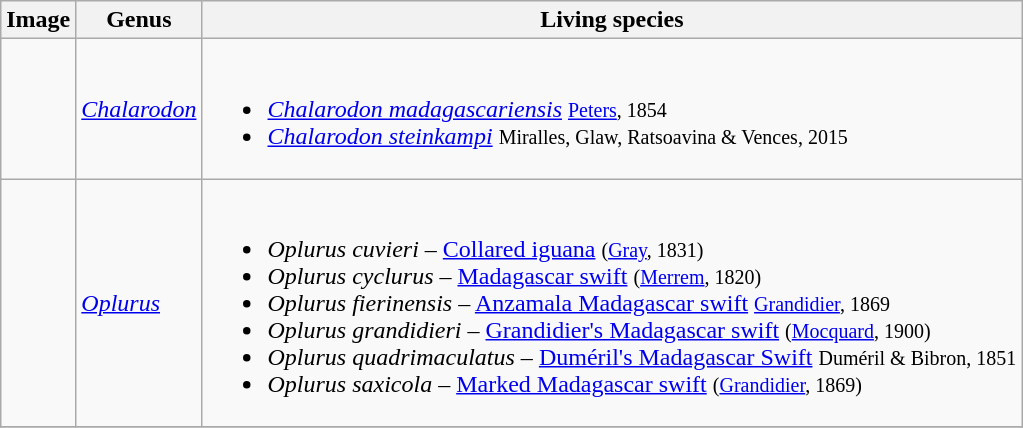<table class="wikitable collapsible">
<tr>
<th>Image</th>
<th>Genus</th>
<th>Living species</th>
</tr>
<tr>
<td></td>
<td><em><a href='#'>Chalarodon</a></em> </td>
<td><br><ul><li><em><a href='#'>Chalarodon madagascariensis</a></em> <small><a href='#'>Peters</a>, 1854</small></li><li><em><a href='#'>Chalarodon steinkampi</a></em> <small>Miralles, Glaw, Ratsoavina & Vences, 2015</small></li></ul></td>
</tr>
<tr>
<td></td>
<td><em><a href='#'>Oplurus</a></em> </td>
<td><br><ul><li><em>Oplurus cuvieri –</em> <a href='#'>Collared iguana</a> <small>(<a href='#'>Gray</a>, 1831)</small></li><li><em>Oplurus cyclurus –</em> <a href='#'>Madagascar swift</a> <small>(<a href='#'>Merrem</a>, 1820)</small></li><li><em>Oplurus fierinensis –</em> <a href='#'>Anzamala Madagascar swift</a> <small><a href='#'>Grandidier</a>, 1869</small></li><li><em>Oplurus grandidieri –</em> <a href='#'>Grandidier's Madagascar swift</a> <small>(<a href='#'>Mocquard</a>, 1900)</small></li><li><em>Oplurus quadrimaculatus –</em> <a href='#'>Duméril's Madagascar Swift</a> <small>Duméril & Bibron, 1851</small></li><li><em>Oplurus saxicola –</em> <a href='#'>Marked Madagascar swift</a> <small>(<a href='#'>Grandidier</a>, 1869)</small></li></ul></td>
</tr>
<tr>
</tr>
</table>
